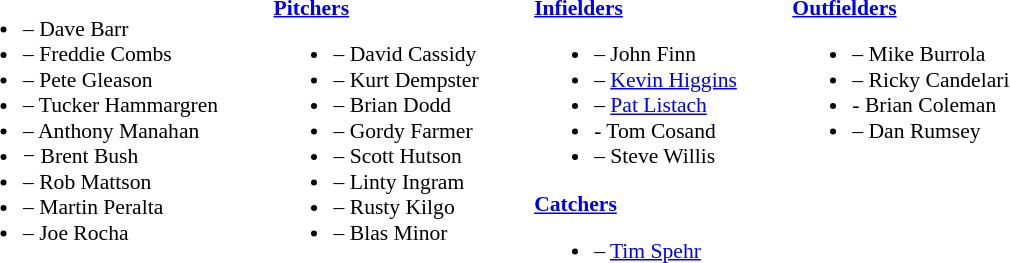<table class="toccolours" style="border-collapse:collapse; font-size:90%;">
<tr>
<td colspan="15" style=></td>
</tr>
<tr>
<td width="33"> </td>
<td valign="top"><br><ul><li>– Dave Barr</li><li>– Freddie Combs</li><li>– Pete Gleason</li><li>– Tucker Hammargren</li><li>– Anthony Manahan</li><li>− Brent Bush</li><li>– Rob Mattson</li><li>– Martin Peralta</li><li>– Joe Rocha</li></ul></td>
<td width="33"> </td>
<td valign="top"><br><strong><a href='#'>Pitchers</a></strong><ul><li>– David Cassidy</li><li>– Kurt Dempster</li><li>– Brian Dodd</li><li>– Gordy Farmer</li><li>– Scott Hutson</li><li>– Linty Ingram</li><li>– Rusty Kilgo</li><li>– Blas Minor</li></ul></td>
<td width="33"> </td>
<td valign="top"><br><strong><a href='#'>Infielders</a></strong><ul><li>– John Finn</li><li>– <a href='#'>Kevin Higgins</a></li><li>– <a href='#'>Pat Listach</a></li><li>- Tom Cosand</li><li>– Steve Willis</li></ul><strong><a href='#'>Catchers</a></strong><ul><li>– <a href='#'>Tim Spehr</a></li></ul></td>
<td width="33"> </td>
<td valign="top"><br><strong><a href='#'>Outfielders</a></strong><ul><li>– Mike Burrola</li><li>– Ricky Candelari</li><li>- Brian Coleman</li><li>– Dan Rumsey</li></ul></td>
</tr>
</table>
